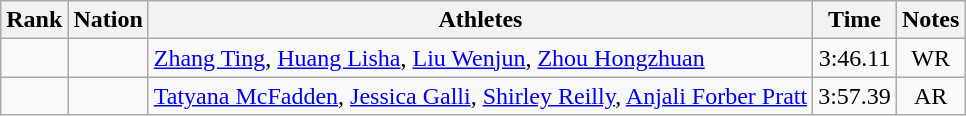<table class="wikitable sortable" style="text-align:center">
<tr>
<th>Rank</th>
<th>Nation</th>
<th>Athletes</th>
<th>Time</th>
<th>Notes</th>
</tr>
<tr>
<td></td>
<td align=left></td>
<td align=left><a href='#'>Zhang Ting</a>, <a href='#'>Huang Lisha</a>, <a href='#'>Liu Wenjun</a>, <a href='#'>Zhou Hongzhuan</a></td>
<td>3:46.11</td>
<td>WR</td>
</tr>
<tr>
<td></td>
<td align=left></td>
<td align=left><a href='#'>Tatyana McFadden</a>, <a href='#'>Jessica Galli</a>, <a href='#'>Shirley Reilly</a>, <a href='#'>Anjali Forber Pratt</a></td>
<td>3:57.39</td>
<td>AR</td>
</tr>
</table>
